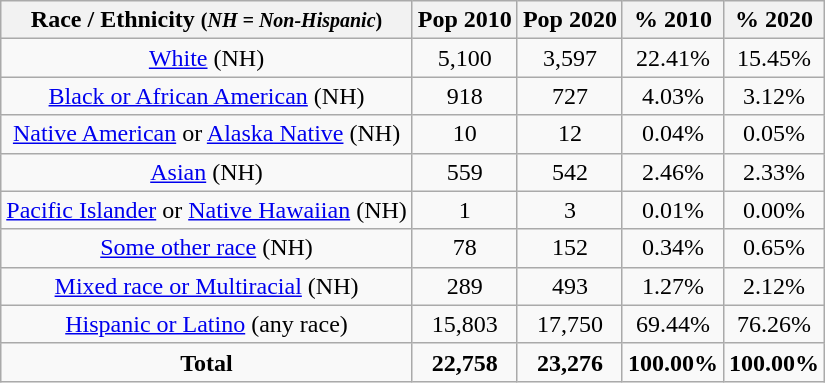<table class="wikitable" style="text-align:center;">
<tr>
<th>Race / Ethnicity <small>(<em>NH = Non-Hispanic</em>)</small></th>
<th>Pop 2010</th>
<th>Pop 2020</th>
<th>% 2010</th>
<th>% 2020</th>
</tr>
<tr>
<td><a href='#'>White</a> (NH)</td>
<td>5,100</td>
<td>3,597</td>
<td>22.41%</td>
<td>15.45%</td>
</tr>
<tr>
<td><a href='#'>Black or African American</a> (NH)</td>
<td>918</td>
<td>727</td>
<td>4.03%</td>
<td>3.12%</td>
</tr>
<tr>
<td><a href='#'>Native American</a> or <a href='#'>Alaska Native</a> (NH)</td>
<td>10</td>
<td>12</td>
<td>0.04%</td>
<td>0.05%</td>
</tr>
<tr>
<td><a href='#'>Asian</a> (NH)</td>
<td>559</td>
<td>542</td>
<td>2.46%</td>
<td>2.33%</td>
</tr>
<tr>
<td><a href='#'>Pacific Islander</a> or <a href='#'>Native Hawaiian</a> (NH)</td>
<td>1</td>
<td>3</td>
<td>0.01%</td>
<td>0.00%</td>
</tr>
<tr>
<td><a href='#'>Some other race</a> (NH)</td>
<td>78</td>
<td>152</td>
<td>0.34%</td>
<td>0.65%</td>
</tr>
<tr>
<td><a href='#'>Mixed race or Multiracial</a> (NH)</td>
<td>289</td>
<td>493</td>
<td>1.27%</td>
<td>2.12%</td>
</tr>
<tr>
<td><a href='#'>Hispanic or Latino</a> (any race)</td>
<td>15,803</td>
<td>17,750</td>
<td>69.44%</td>
<td>76.26%</td>
</tr>
<tr>
<td><strong>Total</strong></td>
<td><strong>22,758</strong></td>
<td><strong>23,276</strong></td>
<td><strong>100.00%</strong></td>
<td><strong>100.00%</strong></td>
</tr>
</table>
